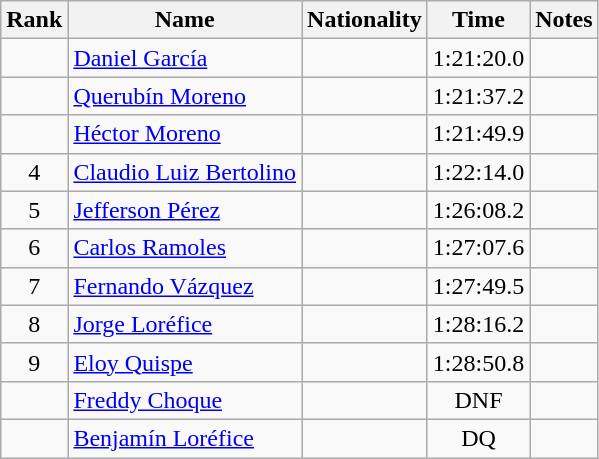<table class="wikitable sortable" style="text-align:center">
<tr>
<th>Rank</th>
<th>Name</th>
<th>Nationality</th>
<th>Time</th>
<th>Notes</th>
</tr>
<tr>
<td align=center></td>
<td align=left><a href='#'>Daniel García</a></td>
<td align=left></td>
<td>1:21:20.0</td>
<td></td>
</tr>
<tr>
<td align=center></td>
<td align=left><a href='#'>Querubín Moreno</a></td>
<td align=left></td>
<td>1:21:37.2</td>
<td></td>
</tr>
<tr>
<td align=center></td>
<td align=left><a href='#'>Héctor Moreno</a></td>
<td align=left></td>
<td>1:21:49.9</td>
<td></td>
</tr>
<tr>
<td align=center>4</td>
<td align=left><a href='#'>Claudio Luiz Bertolino</a></td>
<td align=left></td>
<td>1:22:14.0</td>
<td></td>
</tr>
<tr>
<td align=center>5</td>
<td align=left><a href='#'>Jefferson Pérez</a></td>
<td align=left></td>
<td>1:26:08.2</td>
<td></td>
</tr>
<tr>
<td align=center>6</td>
<td align=left><a href='#'>Carlos Ramoles</a></td>
<td align=left></td>
<td>1:27:07.6</td>
<td></td>
</tr>
<tr>
<td align=center>7</td>
<td align=left><a href='#'>Fernando Vázquez</a></td>
<td align=left></td>
<td>1:27:49.5</td>
<td></td>
</tr>
<tr>
<td align=center>8</td>
<td align=left><a href='#'>Jorge Loréfice</a></td>
<td align=left></td>
<td>1:28:16.2</td>
<td></td>
</tr>
<tr>
<td align=center>9</td>
<td align=left><a href='#'>Eloy Quispe</a></td>
<td align=left></td>
<td>1:28:50.8</td>
<td></td>
</tr>
<tr>
<td align=center></td>
<td align=left><a href='#'>Freddy Choque</a></td>
<td align=left></td>
<td>DNF</td>
<td></td>
</tr>
<tr>
<td align=center></td>
<td align=left><a href='#'>Benjamín Loréfice</a></td>
<td align=left></td>
<td>DQ</td>
<td></td>
</tr>
</table>
